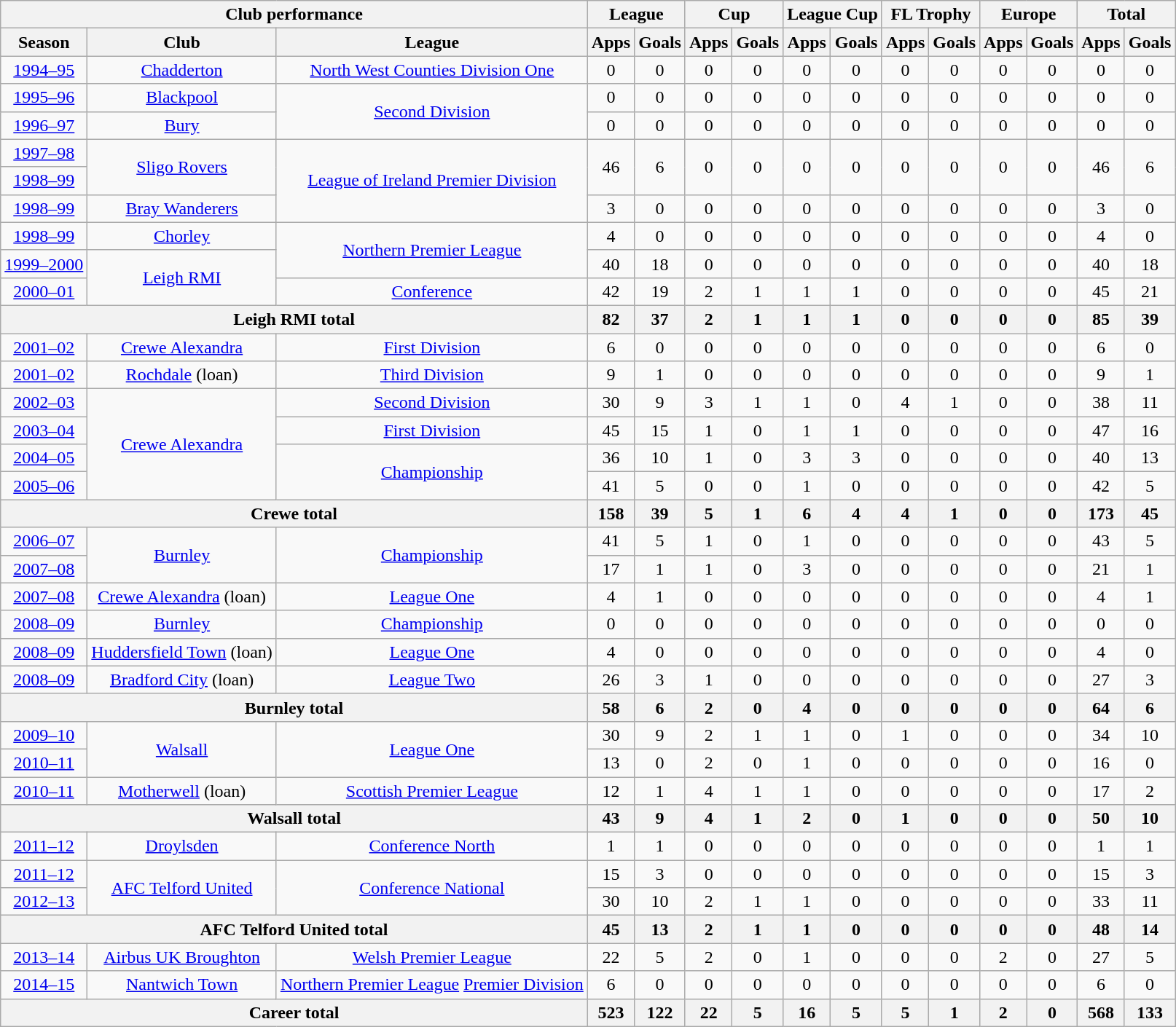<table class="wikitable" style="text-align:center;">
<tr>
<th colspan="3">Club performance</th>
<th colspan="2">League</th>
<th colspan="2">Cup</th>
<th colspan="2">League Cup</th>
<th colspan="2">FL Trophy</th>
<th colspan="2">Europe</th>
<th colspan="2">Total</th>
</tr>
<tr>
<th>Season</th>
<th>Club</th>
<th>League</th>
<th>Apps</th>
<th>Goals</th>
<th>Apps</th>
<th>Goals</th>
<th>Apps</th>
<th>Goals</th>
<th>Apps</th>
<th>Goals</th>
<th>Apps</th>
<th>Goals</th>
<th>Apps</th>
<th>Goals</th>
</tr>
<tr>
<td><a href='#'>1994–95</a></td>
<td><a href='#'>Chadderton</a></td>
<td><a href='#'>North West Counties Division One</a></td>
<td>0</td>
<td>0</td>
<td>0</td>
<td>0</td>
<td>0</td>
<td>0</td>
<td>0</td>
<td>0</td>
<td>0</td>
<td>0</td>
<td>0</td>
<td>0</td>
</tr>
<tr>
<td><a href='#'>1995–96</a></td>
<td><a href='#'>Blackpool</a></td>
<td rowspan="2"><a href='#'>Second Division</a></td>
<td>0</td>
<td>0</td>
<td>0</td>
<td>0</td>
<td>0</td>
<td>0</td>
<td>0</td>
<td>0</td>
<td>0</td>
<td>0</td>
<td>0</td>
<td>0</td>
</tr>
<tr>
<td><a href='#'>1996–97</a></td>
<td><a href='#'>Bury</a></td>
<td>0</td>
<td>0</td>
<td>0</td>
<td>0</td>
<td>0</td>
<td>0</td>
<td>0</td>
<td>0</td>
<td>0</td>
<td>0</td>
<td>0</td>
<td>0</td>
</tr>
<tr>
<td><a href='#'>1997–98</a></td>
<td rowspan="2"><a href='#'>Sligo Rovers</a></td>
<td rowspan="3"><a href='#'>League of Ireland Premier Division</a></td>
<td rowspan="2">46</td>
<td rowspan="2">6</td>
<td rowspan="2">0</td>
<td rowspan="2">0</td>
<td rowspan="2">0</td>
<td rowspan="2">0</td>
<td rowspan="2">0</td>
<td rowspan="2">0</td>
<td rowspan="2">0</td>
<td rowspan="2">0</td>
<td rowspan="2">46</td>
<td rowspan="2">6</td>
</tr>
<tr>
<td><a href='#'>1998–99</a></td>
</tr>
<tr>
<td><a href='#'>1998–99</a></td>
<td><a href='#'>Bray Wanderers</a></td>
<td>3</td>
<td>0</td>
<td>0</td>
<td>0</td>
<td>0</td>
<td>0</td>
<td>0</td>
<td>0</td>
<td>0</td>
<td>0</td>
<td>3</td>
<td>0</td>
</tr>
<tr>
<td><a href='#'>1998–99</a></td>
<td><a href='#'>Chorley</a></td>
<td rowspan="2"><a href='#'>Northern Premier League</a></td>
<td>4</td>
<td>0</td>
<td>0</td>
<td>0</td>
<td>0</td>
<td>0</td>
<td>0</td>
<td>0</td>
<td>0</td>
<td>0</td>
<td>4</td>
<td>0</td>
</tr>
<tr>
<td><a href='#'>1999–2000</a></td>
<td rowspan="2"><a href='#'>Leigh RMI</a></td>
<td>40</td>
<td>18</td>
<td>0</td>
<td>0</td>
<td>0</td>
<td>0</td>
<td>0</td>
<td>0</td>
<td>0</td>
<td>0</td>
<td>40</td>
<td>18</td>
</tr>
<tr>
<td><a href='#'>2000–01</a></td>
<td><a href='#'>Conference</a></td>
<td>42</td>
<td>19</td>
<td>2</td>
<td>1</td>
<td>1</td>
<td>1</td>
<td>0</td>
<td>0</td>
<td>0</td>
<td>0</td>
<td>45</td>
<td>21</td>
</tr>
<tr>
<th colspan="3">Leigh RMI total</th>
<th>82</th>
<th>37</th>
<th>2</th>
<th>1</th>
<th>1</th>
<th>1</th>
<th>0</th>
<th>0</th>
<th>0</th>
<th>0</th>
<th>85</th>
<th>39</th>
</tr>
<tr>
<td><a href='#'>2001–02</a></td>
<td><a href='#'>Crewe Alexandra</a></td>
<td><a href='#'>First Division</a></td>
<td>6</td>
<td>0</td>
<td>0</td>
<td>0</td>
<td>0</td>
<td>0</td>
<td>0</td>
<td>0</td>
<td>0</td>
<td>0</td>
<td>6</td>
<td>0</td>
</tr>
<tr>
<td><a href='#'>2001–02</a></td>
<td><a href='#'>Rochdale</a> (loan)</td>
<td><a href='#'>Third Division</a></td>
<td>9</td>
<td>1</td>
<td>0</td>
<td>0</td>
<td>0</td>
<td>0</td>
<td>0</td>
<td>0</td>
<td>0</td>
<td>0</td>
<td>9</td>
<td>1</td>
</tr>
<tr>
<td><a href='#'>2002–03</a></td>
<td rowspan="4"><a href='#'>Crewe Alexandra</a></td>
<td><a href='#'>Second Division</a></td>
<td>30</td>
<td>9</td>
<td>3</td>
<td>1</td>
<td>1</td>
<td>0</td>
<td>4</td>
<td>1</td>
<td>0</td>
<td>0</td>
<td>38</td>
<td>11</td>
</tr>
<tr>
<td><a href='#'>2003–04</a></td>
<td><a href='#'>First Division</a></td>
<td>45</td>
<td>15</td>
<td>1</td>
<td>0</td>
<td>1</td>
<td>1</td>
<td>0</td>
<td>0</td>
<td>0</td>
<td>0</td>
<td>47</td>
<td>16</td>
</tr>
<tr>
<td><a href='#'>2004–05</a></td>
<td rowspan="2"><a href='#'>Championship</a></td>
<td>36</td>
<td>10</td>
<td>1</td>
<td>0</td>
<td>3</td>
<td>3</td>
<td>0</td>
<td>0</td>
<td>0</td>
<td>0</td>
<td>40</td>
<td>13</td>
</tr>
<tr>
<td><a href='#'>2005–06</a></td>
<td>41</td>
<td>5</td>
<td>0</td>
<td>0</td>
<td>1</td>
<td>0</td>
<td>0</td>
<td>0</td>
<td>0</td>
<td>0</td>
<td>42</td>
<td>5</td>
</tr>
<tr>
<th colspan="3">Crewe total</th>
<th>158</th>
<th>39</th>
<th>5</th>
<th>1</th>
<th>6</th>
<th>4</th>
<th>4</th>
<th>1</th>
<th>0</th>
<th>0</th>
<th>173</th>
<th>45</th>
</tr>
<tr>
<td><a href='#'>2006–07</a></td>
<td rowspan="2"><a href='#'>Burnley</a></td>
<td rowspan="2"><a href='#'>Championship</a></td>
<td>41</td>
<td>5</td>
<td>1</td>
<td>0</td>
<td>1</td>
<td>0</td>
<td>0</td>
<td>0</td>
<td>0</td>
<td>0</td>
<td>43</td>
<td>5</td>
</tr>
<tr>
<td><a href='#'>2007–08</a></td>
<td>17</td>
<td>1</td>
<td>1</td>
<td>0</td>
<td>3</td>
<td>0</td>
<td>0</td>
<td>0</td>
<td>0</td>
<td>0</td>
<td>21</td>
<td>1</td>
</tr>
<tr>
<td><a href='#'>2007–08</a></td>
<td><a href='#'>Crewe Alexandra</a> (loan)</td>
<td><a href='#'>League One</a></td>
<td>4</td>
<td>1</td>
<td>0</td>
<td>0</td>
<td>0</td>
<td>0</td>
<td>0</td>
<td>0</td>
<td>0</td>
<td>0</td>
<td>4</td>
<td>1</td>
</tr>
<tr>
<td><a href='#'>2008–09</a></td>
<td><a href='#'>Burnley</a></td>
<td><a href='#'>Championship</a></td>
<td>0</td>
<td>0</td>
<td>0</td>
<td>0</td>
<td>0</td>
<td>0</td>
<td>0</td>
<td>0</td>
<td>0</td>
<td>0</td>
<td>0</td>
<td>0</td>
</tr>
<tr>
<td><a href='#'>2008–09</a></td>
<td><a href='#'>Huddersfield Town</a> (loan)</td>
<td><a href='#'>League One</a></td>
<td>4</td>
<td>0</td>
<td>0</td>
<td>0</td>
<td>0</td>
<td>0</td>
<td>0</td>
<td>0</td>
<td>0</td>
<td>0</td>
<td>4</td>
<td>0</td>
</tr>
<tr>
<td><a href='#'>2008–09</a></td>
<td><a href='#'>Bradford City</a> (loan)</td>
<td><a href='#'>League Two</a></td>
<td>26</td>
<td>3</td>
<td>1</td>
<td>0</td>
<td>0</td>
<td>0</td>
<td>0</td>
<td>0</td>
<td>0</td>
<td>0</td>
<td>27</td>
<td>3</td>
</tr>
<tr>
<th colspan="3">Burnley total</th>
<th>58</th>
<th>6</th>
<th>2</th>
<th>0</th>
<th>4</th>
<th>0</th>
<th>0</th>
<th>0</th>
<th>0</th>
<th>0</th>
<th>64</th>
<th>6</th>
</tr>
<tr>
<td><a href='#'>2009–10</a></td>
<td rowspan="2"><a href='#'>Walsall</a></td>
<td rowspan="2"><a href='#'>League One</a></td>
<td>30</td>
<td>9</td>
<td>2</td>
<td>1</td>
<td>1</td>
<td>0</td>
<td>1</td>
<td>0</td>
<td>0</td>
<td>0</td>
<td>34</td>
<td>10</td>
</tr>
<tr>
<td><a href='#'>2010–11</a></td>
<td>13</td>
<td>0</td>
<td>2</td>
<td>0</td>
<td>1</td>
<td>0</td>
<td>0</td>
<td>0</td>
<td>0</td>
<td>0</td>
<td>16</td>
<td>0</td>
</tr>
<tr>
<td><a href='#'>2010–11</a></td>
<td><a href='#'>Motherwell</a> (loan)</td>
<td><a href='#'>Scottish Premier League</a></td>
<td>12</td>
<td>1</td>
<td>4</td>
<td>1</td>
<td>1</td>
<td>0</td>
<td>0</td>
<td>0</td>
<td>0</td>
<td>0</td>
<td>17</td>
<td>2</td>
</tr>
<tr>
<th colspan="3">Walsall total</th>
<th>43</th>
<th>9</th>
<th>4</th>
<th>1</th>
<th>2</th>
<th>0</th>
<th>1</th>
<th>0</th>
<th>0</th>
<th>0</th>
<th>50</th>
<th>10</th>
</tr>
<tr>
<td><a href='#'>2011–12</a></td>
<td><a href='#'>Droylsden</a></td>
<td><a href='#'>Conference North</a></td>
<td>1</td>
<td>1</td>
<td>0</td>
<td>0</td>
<td>0</td>
<td>0</td>
<td>0</td>
<td>0</td>
<td>0</td>
<td>0</td>
<td>1</td>
<td>1</td>
</tr>
<tr>
<td><a href='#'>2011–12</a></td>
<td rowspan="2"><a href='#'>AFC Telford United</a></td>
<td rowspan="2"><a href='#'>Conference National</a></td>
<td>15</td>
<td>3</td>
<td>0</td>
<td>0</td>
<td>0</td>
<td>0</td>
<td>0</td>
<td>0</td>
<td>0</td>
<td>0</td>
<td>15</td>
<td>3</td>
</tr>
<tr>
<td><a href='#'>2012–13</a></td>
<td>30</td>
<td>10</td>
<td>2</td>
<td>1</td>
<td>1</td>
<td>0</td>
<td>0</td>
<td>0</td>
<td>0</td>
<td>0</td>
<td>33</td>
<td>11</td>
</tr>
<tr>
<th colspan="3">AFC Telford United total</th>
<th>45</th>
<th>13</th>
<th>2</th>
<th>1</th>
<th>1</th>
<th>0</th>
<th>0</th>
<th>0</th>
<th>0</th>
<th>0</th>
<th>48</th>
<th>14</th>
</tr>
<tr>
<td><a href='#'>2013–14</a></td>
<td><a href='#'>Airbus UK Broughton</a></td>
<td><a href='#'>Welsh Premier League</a></td>
<td>22</td>
<td>5</td>
<td>2</td>
<td>0</td>
<td>1</td>
<td>0</td>
<td>0</td>
<td>0</td>
<td>2</td>
<td>0</td>
<td>27</td>
<td>5</td>
</tr>
<tr>
<td><a href='#'>2014–15</a></td>
<td><a href='#'>Nantwich Town</a></td>
<td><a href='#'>Northern Premier League</a> <a href='#'>Premier Division</a></td>
<td>6</td>
<td>0</td>
<td>0</td>
<td>0</td>
<td>0</td>
<td>0</td>
<td>0</td>
<td>0</td>
<td>0</td>
<td>0</td>
<td>6</td>
<td>0</td>
</tr>
<tr>
<th colspan="3">Career total</th>
<th>523</th>
<th>122</th>
<th>22</th>
<th>5</th>
<th>16</th>
<th>5</th>
<th>5</th>
<th>1</th>
<th>2</th>
<th>0</th>
<th>568</th>
<th>133</th>
</tr>
</table>
